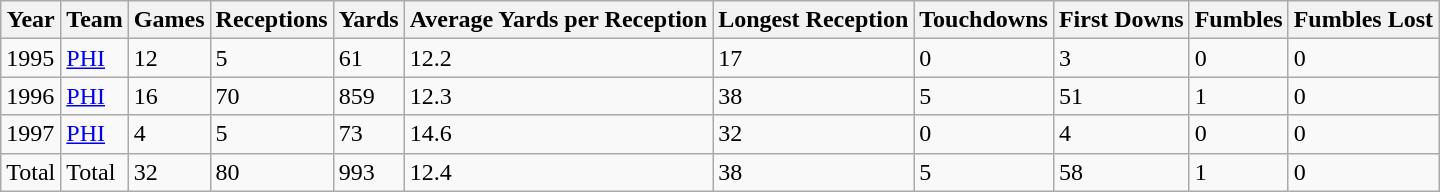<table class="wikitable">
<tr>
<th>Year</th>
<th>Team</th>
<th>Games</th>
<th>Receptions</th>
<th>Yards</th>
<th>Average Yards per Reception</th>
<th>Longest Reception</th>
<th>Touchdowns</th>
<th>First Downs</th>
<th>Fumbles</th>
<th>Fumbles Lost</th>
</tr>
<tr>
<td>1995</td>
<td><a href='#'>PHI</a></td>
<td>12</td>
<td>5</td>
<td>61</td>
<td>12.2</td>
<td>17</td>
<td>0</td>
<td>3</td>
<td>0</td>
<td>0</td>
</tr>
<tr>
<td>1996</td>
<td><a href='#'>PHI</a></td>
<td>16</td>
<td>70</td>
<td>859</td>
<td>12.3</td>
<td>38</td>
<td>5</td>
<td>51</td>
<td>1</td>
<td>0</td>
</tr>
<tr>
<td>1997</td>
<td><a href='#'>PHI</a></td>
<td>4</td>
<td>5</td>
<td>73</td>
<td>14.6</td>
<td>32</td>
<td>0</td>
<td>4</td>
<td>0</td>
<td>0</td>
</tr>
<tr>
<td>Total</td>
<td>Total</td>
<td>32</td>
<td>80</td>
<td>993</td>
<td>12.4</td>
<td>38</td>
<td>5</td>
<td>58</td>
<td>1</td>
<td>0</td>
</tr>
</table>
